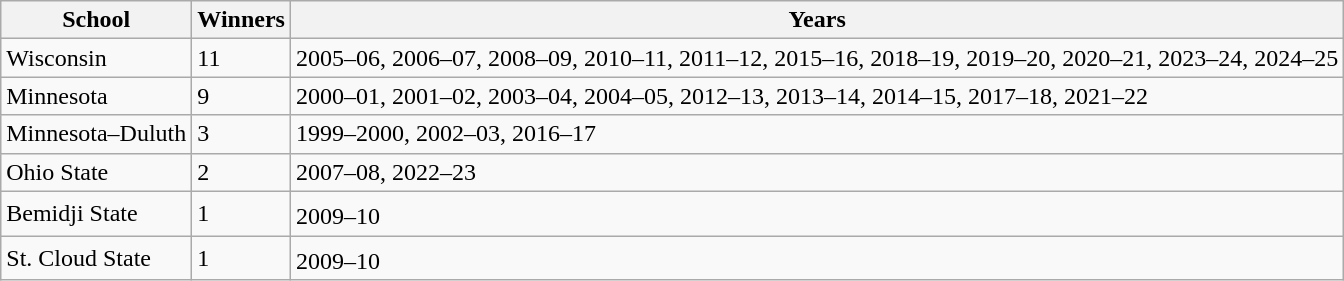<table class="wikitable sortable">
<tr>
<th>School</th>
<th>Winners</th>
<th>Years</th>
</tr>
<tr>
<td>Wisconsin</td>
<td>11</td>
<td>2005–06, 2006–07, 2008–09, 2010–11, 2011–12, 2015–16, 2018–19, 2019–20, 2020–21, 2023–24, 2024–25</td>
</tr>
<tr>
<td>Minnesota</td>
<td>9</td>
<td>2000–01, 2001–02, 2003–04, 2004–05, 2012–13, 2013–14, 2014–15, 2017–18, 2021–22</td>
</tr>
<tr>
<td>Minnesota–Duluth</td>
<td>3</td>
<td>1999–2000, 2002–03, 2016–17</td>
</tr>
<tr>
<td>Ohio State</td>
<td>2</td>
<td>2007–08, 2022–23</td>
</tr>
<tr>
<td>Bemidji State</td>
<td>1</td>
<td>2009–10<sup></sup></td>
</tr>
<tr>
<td>St. Cloud State</td>
<td>1</td>
<td>2009–10<sup></sup></td>
</tr>
</table>
